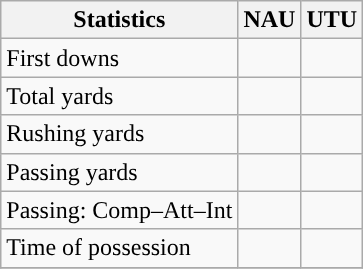<table class="wikitable" style="float: left;">
<tr>
<th>Statistics</th>
<th>NAU</th>
<th>UTU</th>
</tr>
<tr>
<td>First downs</td>
<td></td>
<td></td>
</tr>
<tr>
<td>Total yards</td>
<td></td>
<td></td>
</tr>
<tr>
<td>Rushing yards</td>
<td></td>
<td></td>
</tr>
<tr>
<td>Passing yards</td>
<td></td>
<td></td>
</tr>
<tr>
<td>Passing: Comp–Att–Int</td>
<td></td>
<td></td>
</tr>
<tr>
<td>Time of possession</td>
<td></td>
<td></td>
</tr>
<tr>
</tr>
</table>
